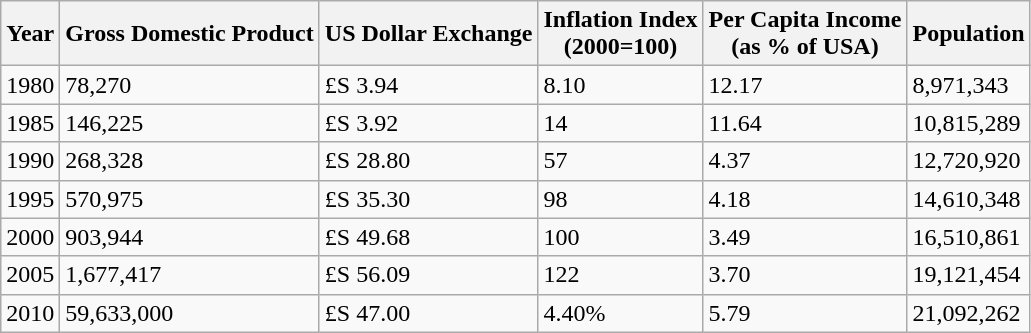<table class="wikitable">
<tr>
<th>Year</th>
<th>Gross Domestic Product</th>
<th>US Dollar Exchange</th>
<th>Inflation Index<br>(2000=100)</th>
<th>Per Capita Income<br> (as % of USA)</th>
<th>Population</th>
</tr>
<tr>
<td>1980</td>
<td>78,270</td>
<td>£S 3.94</td>
<td>8.10</td>
<td>12.17</td>
<td>8,971,343</td>
</tr>
<tr>
<td>1985</td>
<td>146,225</td>
<td>£S 3.92</td>
<td>14</td>
<td>11.64</td>
<td>10,815,289</td>
</tr>
<tr>
<td>1990</td>
<td>268,328</td>
<td>£S 28.80</td>
<td>57</td>
<td>4.37</td>
<td>12,720,920</td>
</tr>
<tr>
<td>1995</td>
<td>570,975</td>
<td>£S 35.30</td>
<td>98</td>
<td>4.18</td>
<td>14,610,348</td>
</tr>
<tr>
<td>2000</td>
<td>903,944</td>
<td>£S 49.68</td>
<td>100</td>
<td>3.49</td>
<td>16,510,861</td>
</tr>
<tr>
<td>2005</td>
<td>1,677,417</td>
<td>£S 56.09</td>
<td>122</td>
<td>3.70</td>
<td>19,121,454</td>
</tr>
<tr>
<td>2010</td>
<td>59,633,000</td>
<td>£S 47.00</td>
<td>4.40%</td>
<td>5.79</td>
<td>21,092,262</td>
</tr>
</table>
